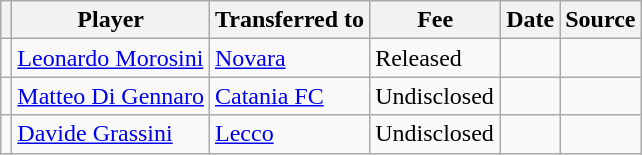<table class="wikitable plainrowheaders sortable">
<tr>
<th></th>
<th scope="col">Player</th>
<th>Transferred to</th>
<th style="width: 80px;">Fee</th>
<th scope="col">Date</th>
<th scope="col">Source</th>
</tr>
<tr>
<td align="center"></td>
<td> <a href='#'>Leonardo Morosini</a></td>
<td> <a href='#'>Novara</a></td>
<td>Released</td>
<td></td>
<td></td>
</tr>
<tr>
<td align="center"></td>
<td> <a href='#'>Matteo Di Gennaro</a></td>
<td> <a href='#'>Catania FC</a></td>
<td>Undisclosed</td>
<td></td>
<td></td>
</tr>
<tr>
<td align="center"></td>
<td> <a href='#'>Davide Grassini</a></td>
<td> <a href='#'>Lecco</a></td>
<td>Undisclosed</td>
<td></td>
<td></td>
</tr>
</table>
